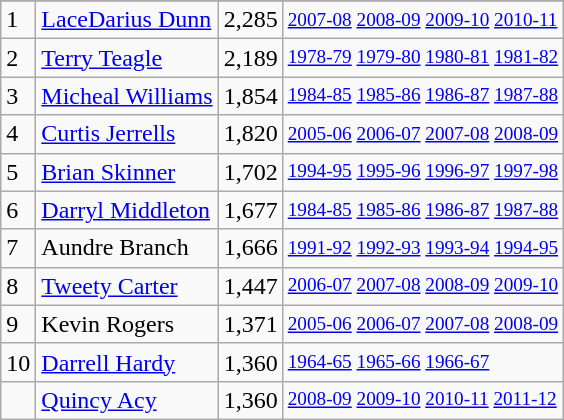<table class="wikitable">
<tr>
</tr>
<tr>
<td>1</td>
<td><a href='#'>LaceDarius Dunn</a></td>
<td>2,285</td>
<td style="font-size:80%;"><a href='#'>2007-08</a> <a href='#'>2008-09</a> <a href='#'>2009-10</a> <a href='#'>2010-11</a></td>
</tr>
<tr>
<td>2</td>
<td><a href='#'>Terry Teagle</a></td>
<td>2,189</td>
<td style="font-size:80%;"><a href='#'>1978-79</a> <a href='#'>1979-80</a> <a href='#'>1980-81</a> <a href='#'>1981-82</a></td>
</tr>
<tr>
<td>3</td>
<td><a href='#'>Micheal Williams</a></td>
<td>1,854</td>
<td style="font-size:80%;"><a href='#'>1984-85</a> <a href='#'>1985-86</a> <a href='#'>1986-87</a> <a href='#'>1987-88</a></td>
</tr>
<tr>
<td>4</td>
<td><a href='#'>Curtis Jerrells</a></td>
<td>1,820</td>
<td style="font-size:80%;"><a href='#'>2005-06</a> <a href='#'>2006-07</a> <a href='#'>2007-08</a> <a href='#'>2008-09</a></td>
</tr>
<tr>
<td>5</td>
<td><a href='#'>Brian Skinner</a></td>
<td>1,702</td>
<td style="font-size:80%;"><a href='#'>1994-95</a> <a href='#'>1995-96</a> <a href='#'>1996-97</a> <a href='#'>1997-98</a></td>
</tr>
<tr>
<td>6</td>
<td><a href='#'>Darryl Middleton</a></td>
<td>1,677</td>
<td style="font-size:80%;"><a href='#'>1984-85</a> <a href='#'>1985-86</a> <a href='#'>1986-87</a> <a href='#'>1987-88</a></td>
</tr>
<tr>
<td>7</td>
<td>Aundre Branch</td>
<td>1,666</td>
<td style="font-size:80%;"><a href='#'>1991-92</a> <a href='#'>1992-93</a> <a href='#'>1993-94</a> <a href='#'>1994-95</a></td>
</tr>
<tr>
<td>8</td>
<td><a href='#'>Tweety Carter</a></td>
<td>1,447</td>
<td style="font-size:80%;"><a href='#'>2006-07</a> <a href='#'>2007-08</a> <a href='#'>2008-09</a> <a href='#'>2009-10</a></td>
</tr>
<tr>
<td>9</td>
<td>Kevin Rogers</td>
<td>1,371</td>
<td style="font-size:80%;"><a href='#'>2005-06</a> <a href='#'>2006-07</a> <a href='#'>2007-08</a> <a href='#'>2008-09</a></td>
</tr>
<tr>
<td>10</td>
<td><a href='#'>Darrell Hardy</a></td>
<td>1,360</td>
<td style="font-size:80%;"><a href='#'>1964-65</a> <a href='#'>1965-66</a> <a href='#'>1966-67</a></td>
</tr>
<tr>
<td></td>
<td><a href='#'>Quincy Acy</a></td>
<td>1,360</td>
<td style="font-size:80%;"><a href='#'>2008-09</a> <a href='#'>2009-10</a> <a href='#'>2010-11</a> <a href='#'>2011-12</a></td>
</tr>
</table>
